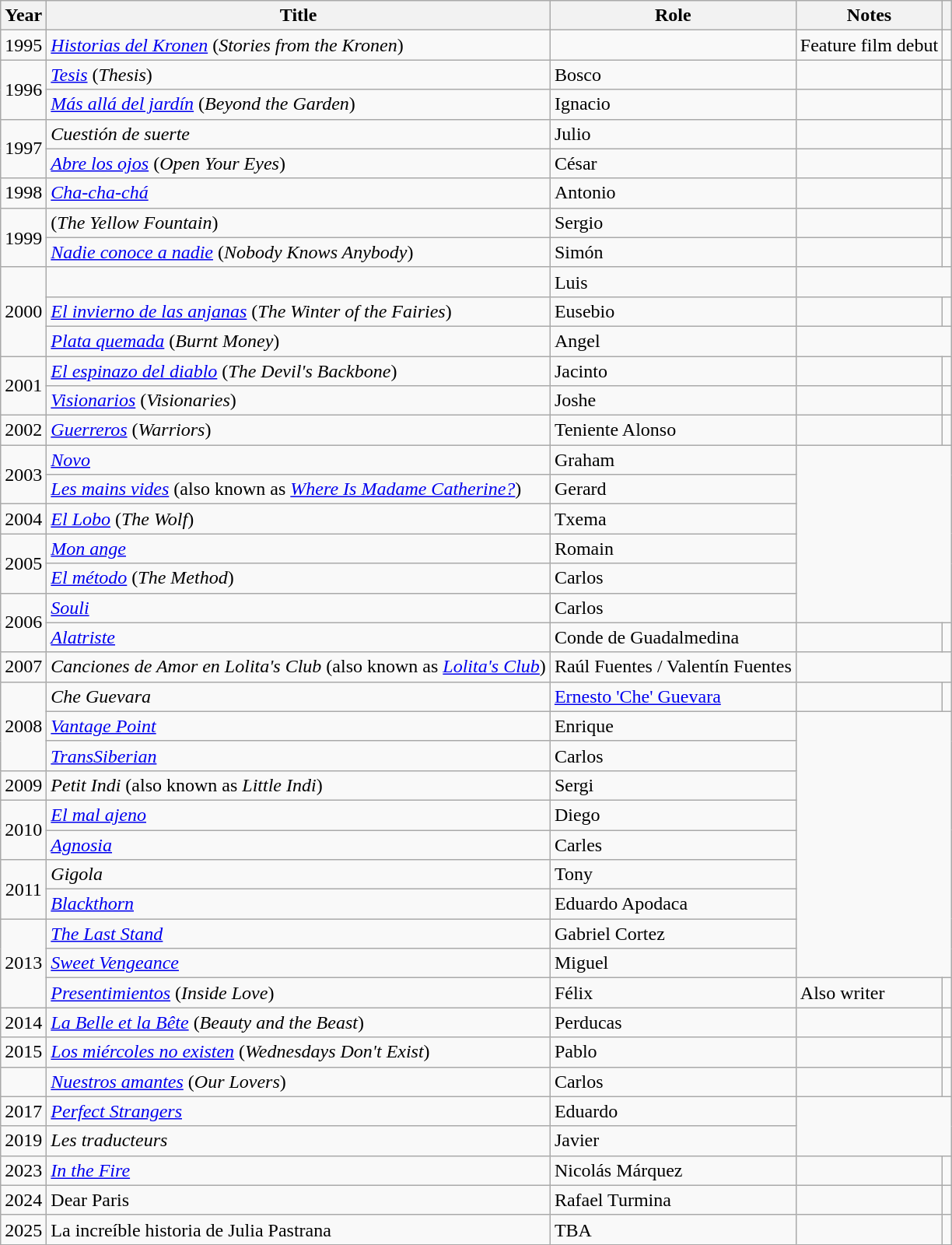<table class="wikitable sortable">
<tr>
<th>Year</th>
<th>Title</th>
<th>Role</th>
<th>Notes</th>
<th></th>
</tr>
<tr>
<td align = "center">1995</td>
<td><em><a href='#'>Historias del Kronen</a></em> (<em>Stories from the Kronen</em>)</td>
<td></td>
<td>Feature film debut</td>
<td align = "center"></td>
</tr>
<tr>
<td rowspan = "2" align = "center">1996</td>
<td><em><a href='#'>Tesis</a></em> (<em>Thesis</em>)</td>
<td>Bosco</td>
<td></td>
<td align = "center"></td>
</tr>
<tr>
<td><em><a href='#'>Más allá del jardín</a></em> (<em>Beyond the Garden</em>)</td>
<td>Ignacio</td>
<td></td>
<td align = "center"></td>
</tr>
<tr>
<td align = "center" rowspan=2>1997</td>
<td><em>Cuestión de suerte</em></td>
<td>Julio</td>
<td></td>
<td align = "center"></td>
</tr>
<tr>
<td><em><a href='#'>Abre los ojos</a></em> (<em>Open Your Eyes</em>)</td>
<td>César</td>
<td></td>
<td align = "center"></td>
</tr>
<tr>
<td align = "center">1998</td>
<td><em><a href='#'>Cha-cha-chá</a></em></td>
<td>Antonio</td>
<td></td>
<td align = "center"></td>
</tr>
<tr>
<td align = "center" rowspan=2>1999</td>
<td><em></em> (<em>The Yellow Fountain</em>)</td>
<td>Sergio</td>
<td></td>
<td align = "center"></td>
</tr>
<tr>
<td><em><a href='#'>Nadie conoce a nadie</a></em> (<em>Nobody Knows Anybody</em>)</td>
<td>Simón</td>
<td></td>
<td align = "center"></td>
</tr>
<tr>
<td align = "center" rowspan=3>2000</td>
<td><em></em></td>
<td>Luis</td>
</tr>
<tr>
<td><em><a href='#'>El invierno de las anjanas</a></em> (<em>The Winter of the Fairies</em>)</td>
<td>Eusebio</td>
<td></td>
<td align = "center"></td>
</tr>
<tr>
<td><em><a href='#'>Plata quemada</a></em> (<em>Burnt Money</em>)</td>
<td>Angel</td>
</tr>
<tr>
<td align = "center" rowspan=2>2001</td>
<td><em><a href='#'>El espinazo del diablo</a></em> (<em>The Devil's Backbone</em>)</td>
<td>Jacinto</td>
<td></td>
<td align = "center"></td>
</tr>
<tr>
<td><em><a href='#'>Visionarios</a></em> (<em>Visionaries</em>)</td>
<td>Joshe</td>
<td></td>
<td align = "center"></td>
</tr>
<tr>
<td align = "center">2002</td>
<td><em><a href='#'>Guerreros</a></em> (<em>Warriors</em>)</td>
<td>Teniente Alonso</td>
<td></td>
<td align = "center"></td>
</tr>
<tr>
<td align = "center" rowspan=2>2003</td>
<td><em><a href='#'>Novo</a></em></td>
<td>Graham</td>
</tr>
<tr>
<td><em><a href='#'>Les mains vides</a></em> (also known as <em><a href='#'>Where Is Madame Catherine?</a></em>)</td>
<td>Gerard</td>
</tr>
<tr>
<td align = "center">2004</td>
<td><em><a href='#'>El Lobo</a></em> (<em>The Wolf</em>)</td>
<td>Txema</td>
</tr>
<tr>
<td align = "center" rowspan=2>2005</td>
<td><em><a href='#'>Mon ange</a></em></td>
<td>Romain</td>
</tr>
<tr>
<td><em><a href='#'>El método</a></em> (<em>The Method</em>)</td>
<td>Carlos</td>
</tr>
<tr>
<td align = "center" rowspan=2>2006</td>
<td><em><a href='#'>Souli</a></em></td>
<td>Carlos</td>
</tr>
<tr>
<td><em><a href='#'>Alatriste</a></em></td>
<td>Conde de Guadalmedina</td>
<td></td>
<td align = "center"></td>
</tr>
<tr>
<td align = "center">2007</td>
<td><em>Canciones de Amor en Lolita's Club</em> (also known as <em><a href='#'>Lolita's Club</a></em>)</td>
<td>Raúl Fuentes / Valentín Fuentes</td>
</tr>
<tr>
<td align = "center" rowspan=3>2008</td>
<td><em>Che Guevara</em></td>
<td><a href='#'>Ernesto 'Che' Guevara</a></td>
<td></td>
<td></td>
</tr>
<tr>
<td><em><a href='#'>Vantage Point</a></em></td>
<td>Enrique</td>
</tr>
<tr>
<td><em><a href='#'>TransSiberian</a></em></td>
<td>Carlos</td>
</tr>
<tr>
<td align = "center">2009</td>
<td><em>Petit Indi</em> (also known as <em>Little Indi</em>)</td>
<td>Sergi</td>
</tr>
<tr>
<td align = "center" rowspan=2>2010</td>
<td><em><a href='#'>El mal ajeno</a></em></td>
<td>Diego</td>
</tr>
<tr>
<td><em><a href='#'>Agnosia</a></em></td>
<td>Carles</td>
</tr>
<tr>
<td align = "center" rowspan=2>2011</td>
<td><em>Gigola</em></td>
<td>Tony</td>
</tr>
<tr>
<td><em><a href='#'>Blackthorn</a></em></td>
<td>Eduardo Apodaca</td>
</tr>
<tr>
<td align = "center" rowspan=3>2013</td>
<td><em><a href='#'>The Last Stand</a></em></td>
<td>Gabriel Cortez</td>
</tr>
<tr>
<td><em><a href='#'>Sweet Vengeance</a></em></td>
<td>Miguel</td>
</tr>
<tr>
<td><em><a href='#'>Presentimientos</a></em> (<em>Inside Love</em>)</td>
<td>Félix</td>
<td>Also writer</td>
<td align = "center"></td>
</tr>
<tr>
<td align = "center">2014</td>
<td><em><a href='#'>La Belle et la Bête</a></em> (<em>Beauty and the Beast</em>)</td>
<td>Perducas</td>
<td></td>
<td align = "center"></td>
</tr>
<tr>
<td align = "center">2015</td>
<td><em><a href='#'>Los miércoles no existen</a></em> (<em>Wednesdays Don't Exist</em>)</td>
<td>Pablo</td>
<td></td>
<td align = "center"></td>
</tr>
<tr>
<td></td>
<td><em><a href='#'>Nuestros amantes</a></em> (<em>Our Lovers</em>)</td>
<td>Carlos</td>
<td></td>
<td></td>
</tr>
<tr>
<td align = "center">2017</td>
<td><em><a href='#'>Perfect Strangers</a></em></td>
<td>Eduardo</td>
</tr>
<tr>
<td align = "center">2019</td>
<td><em>Les traducteurs</em></td>
<td>Javier</td>
</tr>
<tr>
<td align = "center">2023</td>
<td><em><a href='#'>In the Fire</a></em></td>
<td>Nicolás Márquez</td>
<td></td>
<td align = "center"></td>
</tr>
<tr>
<td>2024</td>
<td>Dear Paris</td>
<td>Rafael Turmina</td>
<td></td>
<td></td>
</tr>
<tr>
<td>2025</td>
<td>La increíble historia de Julia Pastrana</td>
<td>TBA</td>
<td></td>
<td></td>
</tr>
</table>
